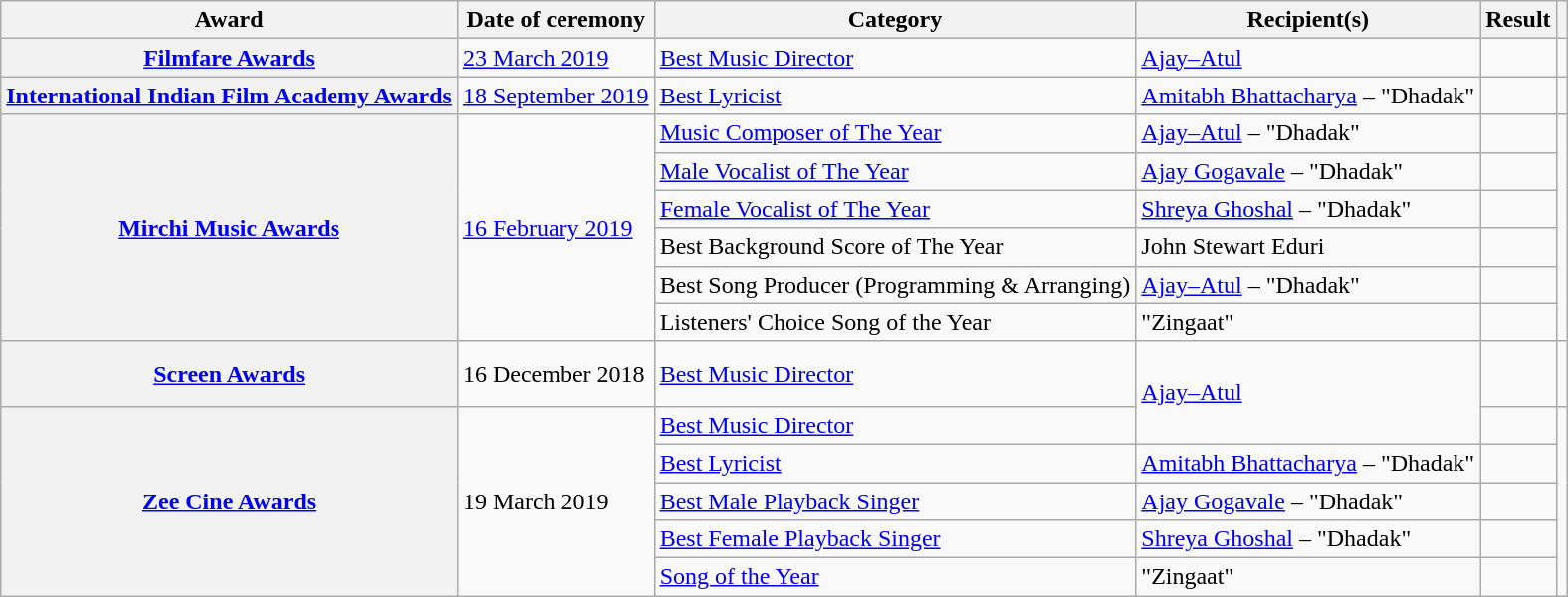<table class="wikitable plainrowheaders sortable">
<tr>
<th scope="col">Award</th>
<th scope="col">Date of ceremony</th>
<th scope="col">Category</th>
<th scope="col">Recipient(s)</th>
<th scope="col">Result</th>
<th scope="col" class="unsortable"></th>
</tr>
<tr>
<th scope="row"><a href='#'>Filmfare Awards</a></th>
<td><a href='#'>23 March 2019</a></td>
<td><a href='#'>Best Music Director</a></td>
<td><a href='#'>Ajay–Atul</a></td>
<td></td>
<td style="text-align:center;"><br></td>
</tr>
<tr>
<th scope="row"><a href='#'>International Indian Film Academy Awards</a></th>
<td><a href='#'>18 September 2019</a></td>
<td><a href='#'>Best Lyricist</a></td>
<td><a href='#'>Amitabh Bhattacharya</a> – "Dhadak"</td>
<td></td>
<td style="text-align:center;"></td>
</tr>
<tr>
<th rowspan="6" scope="row"><a href='#'>Mirchi Music Awards</a></th>
<td rowspan="6"><a href='#'>16 February 2019</a></td>
<td><a href='#'>Music Composer of The Year</a></td>
<td><a href='#'>Ajay–Atul</a> – "Dhadak"</td>
<td></td>
<td rowspan="6" style="text-align:center;"><br></td>
</tr>
<tr>
<td><a href='#'>Male Vocalist of The Year</a></td>
<td><a href='#'>Ajay Gogavale</a> – "Dhadak"</td>
<td></td>
</tr>
<tr>
<td><a href='#'>Female Vocalist of The Year</a></td>
<td><a href='#'>Shreya Ghoshal</a> – "Dhadak"</td>
<td></td>
</tr>
<tr>
<td>Best Background Score of The Year</td>
<td>John Stewart Eduri</td>
<td></td>
</tr>
<tr>
<td>Best Song Producer (Programming & Arranging)</td>
<td><a href='#'>Ajay–Atul</a> – "Dhadak"</td>
<td></td>
</tr>
<tr>
<td>Listeners' Choice Song of the Year</td>
<td>"Zingaat"</td>
<td></td>
</tr>
<tr>
<th scope="row"><a href='#'>Screen Awards</a></th>
<td>16 December 2018</td>
<td><a href='#'>Best Music Director</a></td>
<td rowspan="2"><a href='#'>Ajay–Atul</a></td>
<td></td>
<td style="text-align:center;"><br><br></td>
</tr>
<tr>
<th rowspan="5" scope="row"><a href='#'>Zee Cine Awards</a></th>
<td rowspan="5">19 March 2019</td>
<td><a href='#'>Best Music Director</a></td>
<td></td>
<td rowspan="5" style="text-align:center;"><br></td>
</tr>
<tr>
<td><a href='#'>Best Lyricist</a></td>
<td><a href='#'>Amitabh Bhattacharya</a> – "Dhadak"</td>
<td></td>
</tr>
<tr>
<td><a href='#'>Best Male Playback Singer</a></td>
<td><a href='#'>Ajay Gogavale</a> – "Dhadak"</td>
<td></td>
</tr>
<tr>
<td><a href='#'>Best Female Playback Singer</a></td>
<td><a href='#'>Shreya Ghoshal</a> – "Dhadak"</td>
<td></td>
</tr>
<tr>
<td><a href='#'>Song of the Year</a></td>
<td>"Zingaat"</td>
<td></td>
</tr>
</table>
